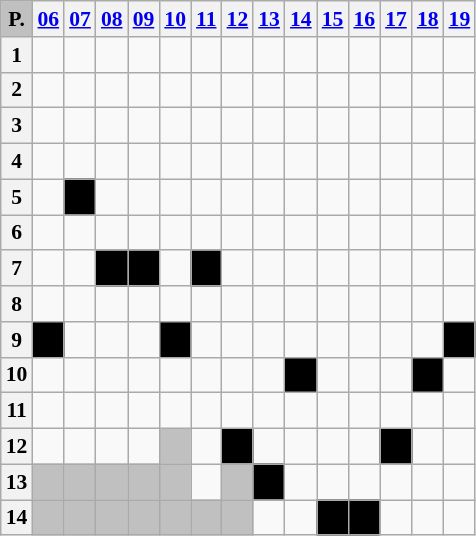<table class="wikitable" style="text-align: center; font-size:90%">
<tr>
<th style="background:#c0c0c0">P.</th>
<th><a href='#'>06</a></th>
<th><a href='#'>07</a></th>
<th><a href='#'>08</a></th>
<th><a href='#'>09</a></th>
<th><a href='#'>10</a></th>
<th><a href='#'>11</a></th>
<th><a href='#'>12</a></th>
<th><a href='#'>13</a></th>
<th><a href='#'>14</a></th>
<th><a href='#'>15</a></th>
<th><a href='#'>16</a></th>
<th><a href='#'>17</a></th>
<th><a href='#'>18</a></th>
<th><a href='#'>19</a></th>
</tr>
<tr>
<th>1</th>
<td></td>
<td></td>
<td></td>
<td></td>
<td></td>
<td></td>
<td></td>
<td></td>
<td></td>
<td></td>
<td></td>
<td></td>
<td></td>
<td></td>
</tr>
<tr>
<th>2</th>
<td></td>
<td></td>
<td></td>
<td></td>
<td></td>
<td></td>
<td></td>
<td></td>
<td></td>
<td></td>
<td></td>
<td></td>
<td></td>
<td></td>
</tr>
<tr>
<th>3</th>
<td></td>
<td></td>
<td></td>
<td></td>
<td></td>
<td></td>
<td></td>
<td></td>
<td></td>
<td></td>
<td></td>
<td></td>
<td></td>
<td></td>
</tr>
<tr>
<th>4</th>
<td></td>
<td></td>
<td></td>
<td></td>
<td></td>
<td></td>
<td></td>
<td></td>
<td></td>
<td></td>
<td></td>
<td></td>
<td></td>
<td></td>
</tr>
<tr>
<th>5</th>
<td></td>
<td style="background-color:black"><span><strong>5</strong></span></td>
<td></td>
<td></td>
<td></td>
<td></td>
<td></td>
<td></td>
<td></td>
<td></td>
<td></td>
<td></td>
<td></td>
<td></td>
</tr>
<tr>
<th>6</th>
<td></td>
<td></td>
<td></td>
<td></td>
<td></td>
<td></td>
<td></td>
<td></td>
<td></td>
<td></td>
<td></td>
<td></td>
<td></td>
<td></td>
</tr>
<tr>
<th>7</th>
<td></td>
<td></td>
<td style="background-color:black"><span><strong>7</strong></span></td>
<td style="background-color:black"><span><strong>7</strong></span></td>
<td></td>
<td style="background-color:black"><span><strong>7</strong></span></td>
<td></td>
<td></td>
<td></td>
<td></td>
<td></td>
<td></td>
<td></td>
<td></td>
</tr>
<tr>
<th>8</th>
<td></td>
<td></td>
<td></td>
<td></td>
<td></td>
<td></td>
<td></td>
<td></td>
<td></td>
<td></td>
<td></td>
<td></td>
<td></td>
<td></td>
</tr>
<tr>
<th>9</th>
<td style="background-color:black"><span><strong>9</strong></span></td>
<td></td>
<td></td>
<td></td>
<td style="background-color:black"><span><strong>9</strong></span></td>
<td></td>
<td></td>
<td></td>
<td></td>
<td></td>
<td></td>
<td></td>
<td></td>
<td style="background-color:black"><span><strong>9</strong></span></td>
</tr>
<tr>
<th>10</th>
<td></td>
<td></td>
<td></td>
<td></td>
<td></td>
<td></td>
<td></td>
<td></td>
<td style="background-color:black"><span><strong>10</strong></span></td>
<td></td>
<td></td>
<td></td>
<td style="background-color:black"><span><strong>10</strong></span></td>
<td></td>
</tr>
<tr>
<th>11</th>
<td></td>
<td></td>
<td></td>
<td></td>
<td></td>
<td></td>
<td></td>
<td></td>
<td></td>
<td></td>
<td></td>
<td></td>
<td></td>
<td></td>
</tr>
<tr>
<th>12</th>
<td></td>
<td></td>
<td></td>
<td></td>
<td style="background:#c0c0c0"></td>
<td></td>
<td style="background-color:black"><span><strong>12</strong></span></td>
<td></td>
<td></td>
<td></td>
<td></td>
<td style="background-color:black"><span><strong>12</strong></span></td>
<td></td>
<td></td>
</tr>
<tr>
<th>13</th>
<td style="background:#c0c0c0"></td>
<td style="background:#c0c0c0"></td>
<td style="background:#c0c0c0"></td>
<td style="background:#c0c0c0"></td>
<td style="background:#c0c0c0"></td>
<td></td>
<td style="background:#c0c0c0"></td>
<td style="background-color:black"><span><strong>13</strong></span></td>
<td></td>
<td></td>
<td></td>
<td></td>
<td></td>
<td></td>
</tr>
<tr>
<th>14</th>
<td style="background:#c0c0c0"></td>
<td style="background:#c0c0c0"></td>
<td style="background:#c0c0c0"></td>
<td style="background:#c0c0c0"></td>
<td style="background:#c0c0c0"></td>
<td style="background:#c0c0c0"></td>
<td style="background:#c0c0c0"></td>
<td></td>
<td></td>
<td style="background-color:black"><span><strong>14</strong></span></td>
<td style="background-color:black"><span><strong>14</strong></span></td>
<td></td>
<td></td>
<td></td>
</tr>
</table>
